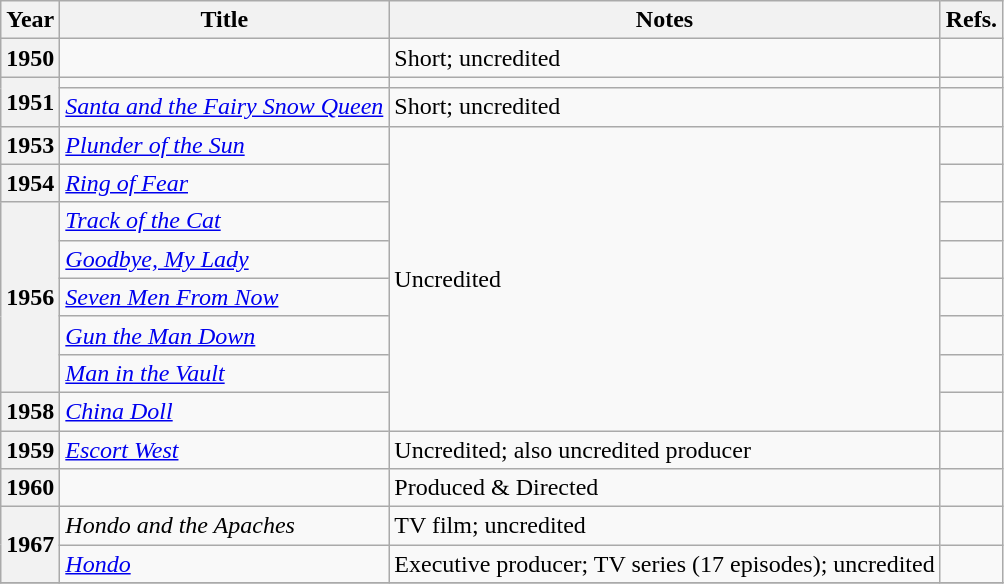<table class="wikitable plainrowheaders sortable" style="margin-right: 0;">
<tr>
<th scope="col">Year</th>
<th scope="col">Title</th>
<th scope="col" class=unsortable>Notes</th>
<th scope="col" class=unsortable>Refs.</th>
</tr>
<tr>
<th scope="row">1950</th>
<td><em></em></td>
<td>Short; uncredited</td>
<td style="text-align:center"></td>
</tr>
<tr>
<th rowspan="2" scope="row">1951</th>
<td><em></em></td>
<td></td>
<td style="text-align:center"></td>
</tr>
<tr>
<td><em><a href='#'>Santa and the Fairy Snow Queen</a></em></td>
<td>Short; uncredited</td>
<td style="text-align:center"></td>
</tr>
<tr>
<th scope="row">1953</th>
<td><em><a href='#'>Plunder of the Sun</a></em></td>
<td rowspan="8">Uncredited</td>
<td style="text-align:center"></td>
</tr>
<tr>
<th scope="row">1954</th>
<td><em><a href='#'>Ring of Fear</a></em></td>
<td style="text-align:center"></td>
</tr>
<tr>
<th rowspan="5" scope="row">1956</th>
<td><em><a href='#'>Track of the Cat</a></em></td>
<td style="text-align:center"></td>
</tr>
<tr>
<td><em><a href='#'>Goodbye, My Lady</a></em></td>
<td style="text-align:center"></td>
</tr>
<tr>
<td><em><a href='#'>Seven Men From Now</a></em></td>
<td style="text-align:center"></td>
</tr>
<tr>
<td><em><a href='#'>Gun the Man Down</a></em></td>
<td style="text-align:center"></td>
</tr>
<tr>
<td><em><a href='#'>Man in the Vault</a></em></td>
<td style="text-align:center"></td>
</tr>
<tr>
<th scope="row">1958</th>
<td><em><a href='#'>China Doll</a></em></td>
<td style="text-align:center"></td>
</tr>
<tr>
<th scope="row">1959</th>
<td><em><a href='#'>Escort West</a></em></td>
<td>Uncredited; also uncredited producer</td>
<td style="text-align:center"></td>
</tr>
<tr>
<th scope="row">1960</th>
<td><em></em></td>
<td>Produced & Directed</td>
<td style="text-align:center"></td>
</tr>
<tr>
<th rowspan="2" scope="row">1967</th>
<td><em>Hondo and the Apaches</em></td>
<td>TV film; uncredited</td>
<td style="text-align:center"></td>
</tr>
<tr>
<td><em><a href='#'>Hondo</a></em></td>
<td>Executive producer; TV series (17 episodes); uncredited</td>
<td style="text-align:center"></td>
</tr>
<tr>
</tr>
</table>
